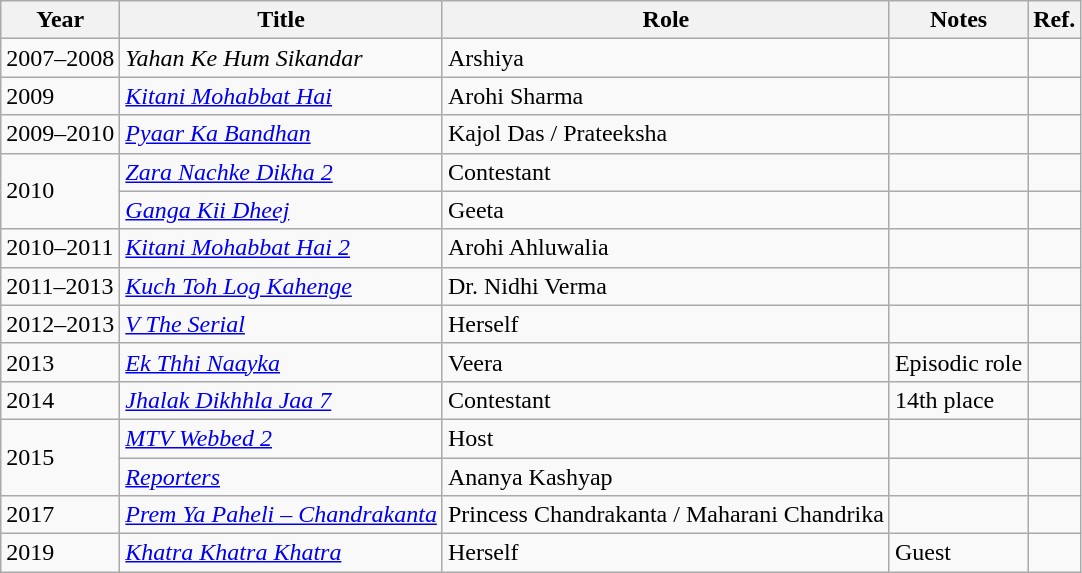<table class="wikitable">
<tr>
<th>Year</th>
<th>Title</th>
<th>Role</th>
<th>Notes</th>
<th>Ref.</th>
</tr>
<tr>
<td>2007–2008</td>
<td><em>Yahan Ke Hum Sikandar</em></td>
<td>Arshiya</td>
<td></td>
<td style="text-align:center;"></td>
</tr>
<tr>
<td>2009</td>
<td><em><a href='#'>Kitani Mohabbat Hai</a></em></td>
<td>Arohi Sharma</td>
<td></td>
<td style="text-align:center;"></td>
</tr>
<tr>
<td>2009–2010</td>
<td><em><a href='#'>Pyaar Ka Bandhan</a></em></td>
<td>Kajol Das / Prateeksha</td>
<td></td>
<td style="text-align:center;"></td>
</tr>
<tr>
<td rowspan="2">2010</td>
<td><em><a href='#'>Zara Nachke Dikha 2</a></em></td>
<td>Contestant</td>
<td></td>
<td style="text-align:center;"></td>
</tr>
<tr>
<td><em><a href='#'>Ganga Kii Dheej</a></em></td>
<td>Geeta</td>
<td></td>
<td></td>
</tr>
<tr>
<td>2010–2011</td>
<td><em><a href='#'>Kitani Mohabbat Hai 2</a></em></td>
<td>Arohi Ahluwalia</td>
<td></td>
<td style="text-align:center;"></td>
</tr>
<tr>
<td>2011–2013</td>
<td><em><a href='#'>Kuch Toh Log Kahenge</a></em></td>
<td>Dr. Nidhi Verma</td>
<td></td>
<td style="text-align:center;"></td>
</tr>
<tr>
<td>2012–2013</td>
<td><em><a href='#'>V The Serial</a></em></td>
<td>Herself</td>
<td></td>
<td style="text-align:center;"></td>
</tr>
<tr>
<td>2013</td>
<td><em><a href='#'>Ek Thhi Naayka</a></em></td>
<td>Veera</td>
<td>Episodic role</td>
<td style="text-align:center;"></td>
</tr>
<tr>
<td>2014</td>
<td><em><a href='#'>Jhalak Dikhhla Jaa 7</a></em></td>
<td>Contestant</td>
<td>14th place</td>
<td style="text-align:center;"></td>
</tr>
<tr>
<td rowspan="2">2015</td>
<td><em><a href='#'>MTV Webbed 2</a></em></td>
<td>Host</td>
<td></td>
<td style="text-align:center;"></td>
</tr>
<tr>
<td><em><a href='#'>Reporters</a></em></td>
<td>Ananya Kashyap</td>
<td></td>
<td style="text-align:center;"></td>
</tr>
<tr>
<td>2017</td>
<td><em><a href='#'>Prem Ya Paheli – Chandrakanta</a></em></td>
<td>Princess Chandrakanta / Maharani Chandrika</td>
<td></td>
<td style="text-align:center;"></td>
</tr>
<tr>
<td>2019</td>
<td><em><a href='#'>Khatra Khatra Khatra</a></em></td>
<td>Herself</td>
<td>Guest</td>
<td style="text-align:center;"></td>
</tr>
</table>
